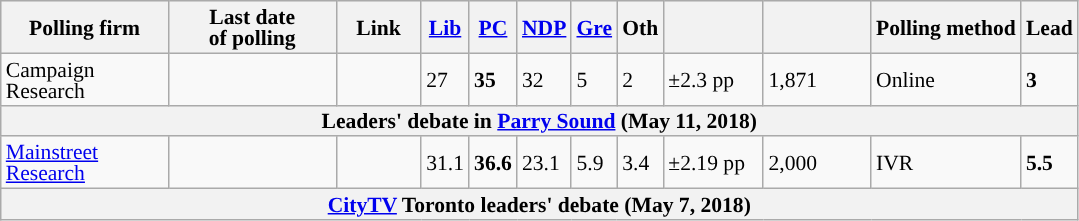<table class="wikitable collapsible sortable" style="text-align:left;font-size:90%;line-height:14px;">
<tr style="background:#e9e9e9;">
<th style="width:105px">Polling firm</th>
<th style="width:105px">Last date<br>of polling</th>
<th style="width:50px" class="unsortable">Link</th>
<th style="background-color:"><strong><a href='#'>Lib</a></strong></th>
<th style="background-color:"><strong><a href='#'>PC</a></strong></th>
<th style="background-color:"><strong><a href='#'>NDP</a></strong></th>
<th style="background-color:"><strong><a href='#'>Gre</a></strong></th>
<th style="background-color:"><strong>Oth</strong></th>
<th style="width:60px;" class=unsortable></th>
<th style="width:65px;" class=unsortable></th>
<th>Polling method</th>
<th style="width:20px;" data-sort-type="number">Lead</th>
</tr>
<tr>
<td>Campaign Research</td>
<td></td>
<td> </td>
<td>27</td>
<td><strong>35</strong></td>
<td>32</td>
<td>5</td>
<td>2</td>
<td>±2.3 pp</td>
<td>1,871</td>
<td>Online</td>
<td><strong>3</strong></td>
</tr>
<tr>
<th colspan="12">Leaders' debate in <a href='#'>Parry Sound</a> (May 11, 2018)</th>
</tr>
<tr>
<td><a href='#'>Mainstreet Research</a></td>
<td></td>
<td></td>
<td>31.1</td>
<td><strong>36.6</strong></td>
<td>23.1</td>
<td>5.9</td>
<td>3.4</td>
<td>±2.19 pp</td>
<td>2,000</td>
<td>IVR</td>
<td><strong>5.5</strong></td>
</tr>
<tr>
<th colspan="12"><a href='#'>CityTV</a>  Toronto leaders' debate (May 7, 2018)</th>
</tr>
</table>
